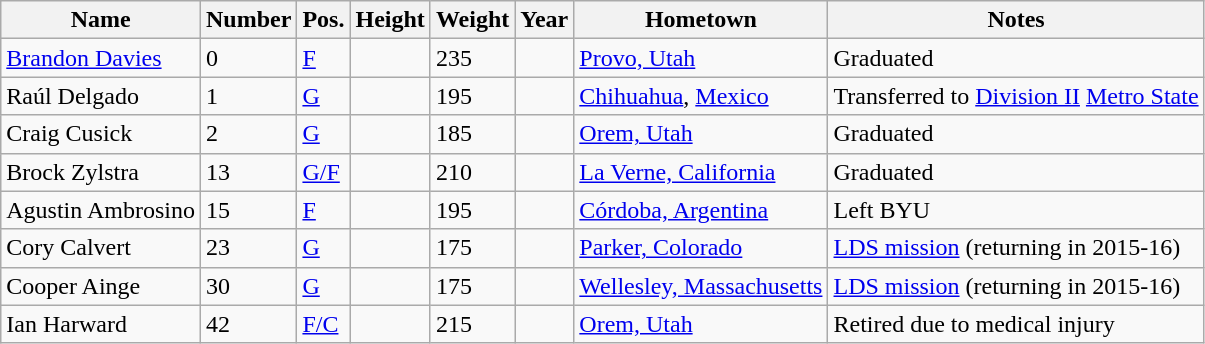<table class="wikitable sortable" border="1">
<tr>
<th>Name</th>
<th>Number</th>
<th>Pos.</th>
<th>Height</th>
<th>Weight</th>
<th>Year</th>
<th>Hometown</th>
<th class="unsortable">Notes</th>
</tr>
<tr>
<td><a href='#'>Brandon Davies</a></td>
<td>0</td>
<td><a href='#'>F</a></td>
<td></td>
<td>235</td>
<td></td>
<td><a href='#'>Provo, Utah</a></td>
<td>Graduated</td>
</tr>
<tr>
<td>Raúl Delgado</td>
<td>1</td>
<td><a href='#'>G</a></td>
<td></td>
<td>195</td>
<td></td>
<td><a href='#'>Chihuahua</a>, <a href='#'>Mexico</a></td>
<td>Transferred to <a href='#'>Division II</a> <a href='#'>Metro State</a></td>
</tr>
<tr>
<td>Craig Cusick</td>
<td>2</td>
<td><a href='#'>G</a></td>
<td></td>
<td>185</td>
<td></td>
<td><a href='#'>Orem, Utah</a></td>
<td>Graduated</td>
</tr>
<tr>
<td>Brock Zylstra</td>
<td>13</td>
<td><a href='#'>G/F</a></td>
<td></td>
<td>210</td>
<td></td>
<td><a href='#'>La Verne, California</a></td>
<td>Graduated</td>
</tr>
<tr>
<td>Agustin Ambrosino</td>
<td>15</td>
<td><a href='#'>F</a></td>
<td></td>
<td>195</td>
<td></td>
<td><a href='#'>Córdoba, Argentina</a></td>
<td>Left BYU</td>
</tr>
<tr>
<td>Cory Calvert</td>
<td>23</td>
<td><a href='#'>G</a></td>
<td></td>
<td>175</td>
<td></td>
<td><a href='#'>Parker, Colorado</a></td>
<td><a href='#'>LDS mission</a> (returning in 2015-16)</td>
</tr>
<tr>
<td>Cooper Ainge</td>
<td>30</td>
<td><a href='#'>G</a></td>
<td></td>
<td>175</td>
<td></td>
<td><a href='#'>Wellesley, Massachusetts</a></td>
<td><a href='#'>LDS mission</a> (returning in 2015-16)</td>
</tr>
<tr>
<td>Ian Harward</td>
<td>42</td>
<td><a href='#'>F/C</a></td>
<td></td>
<td>215</td>
<td></td>
<td><a href='#'>Orem, Utah</a></td>
<td>Retired due to medical injury</td>
</tr>
</table>
